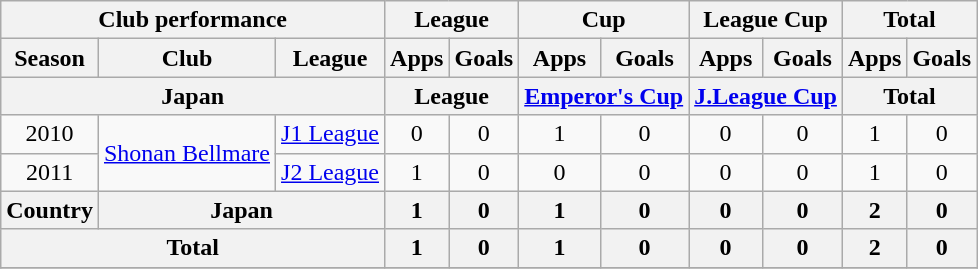<table class="wikitable" style="text-align:center;">
<tr>
<th colspan=3>Club performance</th>
<th colspan=2>League</th>
<th colspan=2>Cup</th>
<th colspan=2>League Cup</th>
<th colspan=2>Total</th>
</tr>
<tr>
<th>Season</th>
<th>Club</th>
<th>League</th>
<th>Apps</th>
<th>Goals</th>
<th>Apps</th>
<th>Goals</th>
<th>Apps</th>
<th>Goals</th>
<th>Apps</th>
<th>Goals</th>
</tr>
<tr>
<th colspan=3>Japan</th>
<th colspan=2>League</th>
<th colspan=2><a href='#'>Emperor's Cup</a></th>
<th colspan=2><a href='#'>J.League Cup</a></th>
<th colspan=2>Total</th>
</tr>
<tr>
<td>2010</td>
<td rowspan="2"><a href='#'>Shonan Bellmare</a></td>
<td><a href='#'>J1 League</a></td>
<td>0</td>
<td>0</td>
<td>1</td>
<td>0</td>
<td>0</td>
<td>0</td>
<td>1</td>
<td>0</td>
</tr>
<tr>
<td>2011</td>
<td><a href='#'>J2 League</a></td>
<td>1</td>
<td>0</td>
<td>0</td>
<td>0</td>
<td>0</td>
<td>0</td>
<td>1</td>
<td>0</td>
</tr>
<tr>
<th rowspan=1>Country</th>
<th colspan=2>Japan</th>
<th>1</th>
<th>0</th>
<th>1</th>
<th>0</th>
<th>0</th>
<th>0</th>
<th>2</th>
<th>0</th>
</tr>
<tr>
<th colspan=3>Total</th>
<th>1</th>
<th>0</th>
<th>1</th>
<th>0</th>
<th>0</th>
<th>0</th>
<th>2</th>
<th>0</th>
</tr>
<tr>
</tr>
</table>
